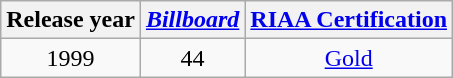<table class="wikitable">
<tr>
<th>Release year</th>
<th><a href='#'><em>Billboard</em></a></th>
<th><a href='#'>RIAA Certification</a></th>
</tr>
<tr>
<td style="text-align:center;">1999</td>
<td style="text-align:center;">44</td>
<td style="text-align:center;"><a href='#'>Gold</a></td>
</tr>
</table>
